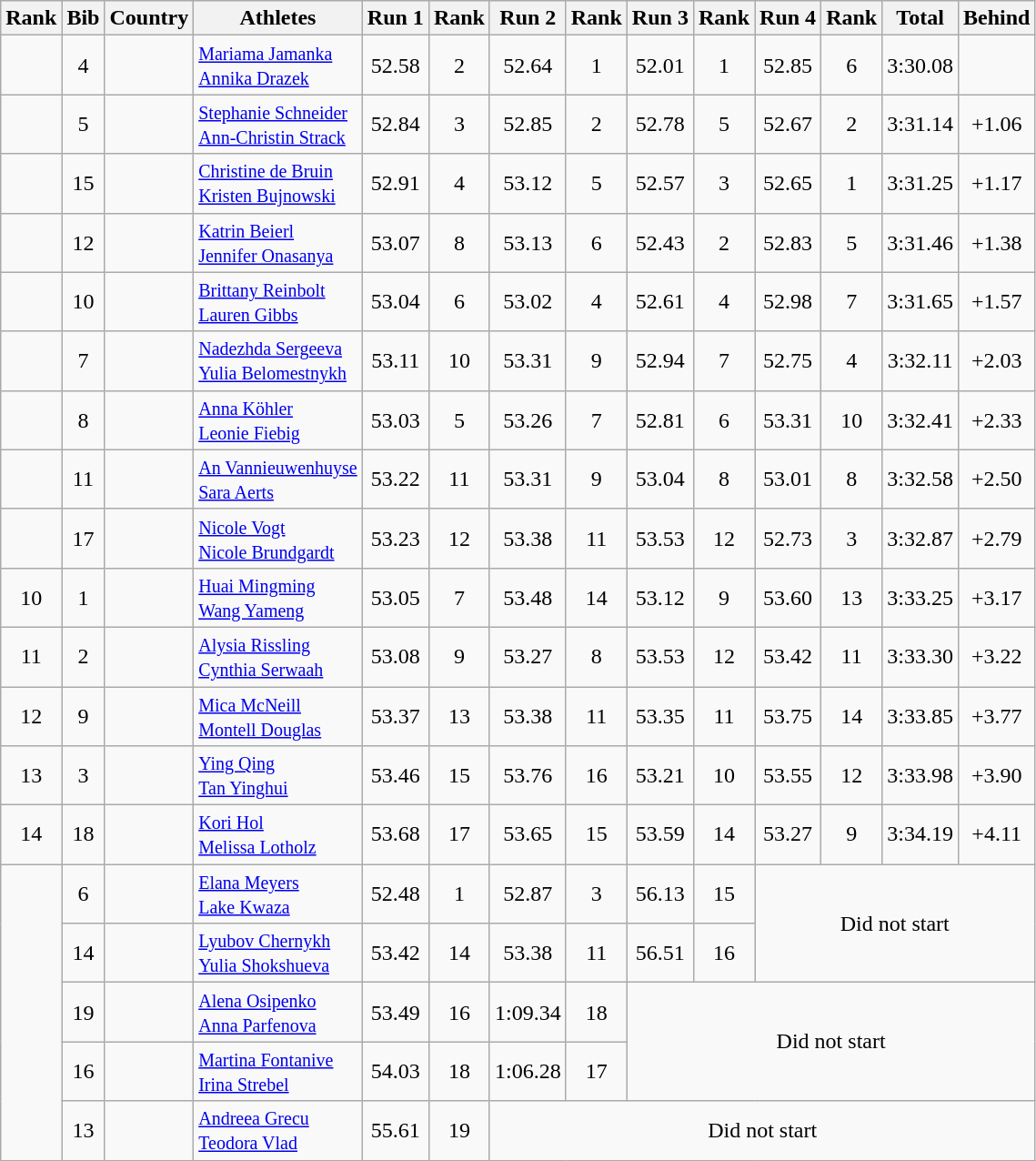<table class="wikitable sortable" style="text-align:center">
<tr>
<th>Rank</th>
<th>Bib</th>
<th>Country</th>
<th>Athletes</th>
<th>Run 1</th>
<th>Rank</th>
<th>Run 2</th>
<th>Rank</th>
<th>Run 3</th>
<th>Rank</th>
<th>Run 4</th>
<th>Rank</th>
<th>Total</th>
<th>Behind</th>
</tr>
<tr>
<td></td>
<td>4</td>
<td align=left></td>
<td align=left><small><a href='#'>Mariama Jamanka</a><br><a href='#'>Annika Drazek</a></small></td>
<td>52.58</td>
<td>2</td>
<td>52.64</td>
<td>1</td>
<td>52.01</td>
<td>1</td>
<td>52.85</td>
<td>6</td>
<td>3:30.08</td>
<td></td>
</tr>
<tr>
<td></td>
<td>5</td>
<td align=left></td>
<td align=left><small><a href='#'>Stephanie Schneider</a><br><a href='#'>Ann-Christin Strack</a></small></td>
<td>52.84</td>
<td>3</td>
<td>52.85</td>
<td>2</td>
<td>52.78</td>
<td>5</td>
<td>52.67</td>
<td>2</td>
<td>3:31.14</td>
<td>+1.06</td>
</tr>
<tr>
<td></td>
<td>15</td>
<td align=left></td>
<td align=left><small><a href='#'>Christine de Bruin</a><br><a href='#'>Kristen Bujnowski</a></small></td>
<td>52.91</td>
<td>4</td>
<td>53.12</td>
<td>5</td>
<td>52.57</td>
<td>3</td>
<td>52.65</td>
<td>1</td>
<td>3:31.25</td>
<td>+1.17</td>
</tr>
<tr>
<td></td>
<td>12</td>
<td align=left></td>
<td align=left><small><a href='#'>Katrin Beierl</a><br><a href='#'>Jennifer Onasanya</a></small></td>
<td>53.07</td>
<td>8</td>
<td>53.13</td>
<td>6</td>
<td>52.43</td>
<td>2</td>
<td>52.83</td>
<td>5</td>
<td>3:31.46</td>
<td>+1.38</td>
</tr>
<tr>
<td></td>
<td>10</td>
<td align=left></td>
<td align=left><small><a href='#'>Brittany Reinbolt</a><br><a href='#'>Lauren Gibbs</a></small></td>
<td>53.04</td>
<td>6</td>
<td>53.02</td>
<td>4</td>
<td>52.61</td>
<td>4</td>
<td>52.98</td>
<td>7</td>
<td>3:31.65</td>
<td>+1.57</td>
</tr>
<tr>
<td></td>
<td>7</td>
<td align=left></td>
<td align=left><small><a href='#'>Nadezhda Sergeeva</a><br><a href='#'>Yulia Belomestnykh</a></small></td>
<td>53.11</td>
<td>10</td>
<td>53.31</td>
<td>9</td>
<td>52.94</td>
<td>7</td>
<td>52.75</td>
<td>4</td>
<td>3:32.11</td>
<td>+2.03</td>
</tr>
<tr>
<td></td>
<td>8</td>
<td align=left></td>
<td align=left><small><a href='#'>Anna Köhler</a><br><a href='#'>Leonie Fiebig</a></small></td>
<td>53.03</td>
<td>5</td>
<td>53.26</td>
<td>7</td>
<td>52.81</td>
<td>6</td>
<td>53.31</td>
<td>10</td>
<td>3:32.41</td>
<td>+2.33</td>
</tr>
<tr>
<td></td>
<td>11</td>
<td align=left></td>
<td align=left><small><a href='#'>An Vannieuwenhuyse</a><br><a href='#'>Sara Aerts</a></small></td>
<td>53.22</td>
<td>11</td>
<td>53.31</td>
<td>9</td>
<td>53.04</td>
<td>8</td>
<td>53.01</td>
<td>8</td>
<td>3:32.58</td>
<td>+2.50</td>
</tr>
<tr>
<td></td>
<td>17</td>
<td align=left></td>
<td align=left><small><a href='#'>Nicole Vogt</a><br><a href='#'>Nicole Brundgardt</a></small></td>
<td>53.23</td>
<td>12</td>
<td>53.38</td>
<td>11</td>
<td>53.53</td>
<td>12</td>
<td>52.73</td>
<td>3</td>
<td>3:32.87</td>
<td>+2.79</td>
</tr>
<tr>
<td>10</td>
<td>1</td>
<td align=left></td>
<td align=left><small><a href='#'>Huai Mingming</a><br><a href='#'>Wang Yameng</a></small></td>
<td>53.05</td>
<td>7</td>
<td>53.48</td>
<td>14</td>
<td>53.12</td>
<td>9</td>
<td>53.60</td>
<td>13</td>
<td>3:33.25</td>
<td>+3.17</td>
</tr>
<tr>
<td>11</td>
<td>2</td>
<td align=left></td>
<td align=left><small><a href='#'>Alysia Rissling</a><br><a href='#'>Cynthia Serwaah</a></small></td>
<td>53.08</td>
<td>9</td>
<td>53.27</td>
<td>8</td>
<td>53.53</td>
<td>12</td>
<td>53.42</td>
<td>11</td>
<td>3:33.30</td>
<td>+3.22</td>
</tr>
<tr>
<td>12</td>
<td>9</td>
<td align=left></td>
<td align=left><small><a href='#'>Mica McNeill</a><br><a href='#'>Montell Douglas</a></small></td>
<td>53.37</td>
<td>13</td>
<td>53.38</td>
<td>11</td>
<td>53.35</td>
<td>11</td>
<td>53.75</td>
<td>14</td>
<td>3:33.85</td>
<td>+3.77</td>
</tr>
<tr>
<td>13</td>
<td>3</td>
<td align=left></td>
<td align=left><small><a href='#'>Ying Qing</a><br><a href='#'>Tan Yinghui</a></small></td>
<td>53.46</td>
<td>15</td>
<td>53.76</td>
<td>16</td>
<td>53.21</td>
<td>10</td>
<td>53.55</td>
<td>12</td>
<td>3:33.98</td>
<td>+3.90</td>
</tr>
<tr>
<td>14</td>
<td>18</td>
<td align=left></td>
<td align=left><small><a href='#'>Kori Hol</a><br><a href='#'>Melissa Lotholz</a></small></td>
<td>53.68</td>
<td>17</td>
<td>53.65</td>
<td>15</td>
<td>53.59</td>
<td>14</td>
<td>53.27</td>
<td>9</td>
<td>3:34.19</td>
<td>+4.11</td>
</tr>
<tr>
<td rowspan=5></td>
<td>6</td>
<td align=left></td>
<td align=left><small><a href='#'>Elana Meyers</a><br><a href='#'>Lake Kwaza</a></small></td>
<td>52.48</td>
<td>1</td>
<td>52.87</td>
<td>3</td>
<td>56.13</td>
<td>15</td>
<td colspan=4 rowspan=2>Did not start</td>
</tr>
<tr>
<td>14</td>
<td align=left></td>
<td align=left><small><a href='#'>Lyubov Chernykh</a><br><a href='#'>Yulia Shokshueva</a></small></td>
<td>53.42</td>
<td>14</td>
<td>53.38</td>
<td>11</td>
<td>56.51</td>
<td>16</td>
</tr>
<tr>
<td>19</td>
<td align=left></td>
<td align=left><small><a href='#'>Alena Osipenko</a><br><a href='#'>Anna Parfenova</a></small></td>
<td>53.49</td>
<td>16</td>
<td>1:09.34</td>
<td>18</td>
<td colspan=6 rowspan=2>Did not start</td>
</tr>
<tr>
<td>16</td>
<td align=left></td>
<td align=left><small><a href='#'>Martina Fontanive</a><br><a href='#'>Irina Strebel</a></small></td>
<td>54.03</td>
<td>18</td>
<td>1:06.28</td>
<td>17</td>
</tr>
<tr>
<td>13</td>
<td align=left></td>
<td align=left><small><a href='#'>Andreea Grecu</a><br><a href='#'>Teodora Vlad</a></small></td>
<td>55.61</td>
<td>19</td>
<td colspan=8>Did not start</td>
</tr>
</table>
